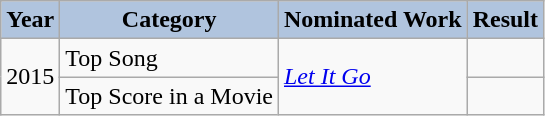<table class="wikitable">
<tr align="center">
<th style="background:#B0C4DE">Year</th>
<th style="background:#B0C4DE">Category</th>
<th style="background:#B0C4DE">Nominated Work</th>
<th style="background:#B0C4DE">Result</th>
</tr>
<tr>
<td rowspan="2">2015</td>
<td>Top Song</td>
<td rowspan="2"><em><a href='#'>Let It Go</a></em></td>
<td></td>
</tr>
<tr>
<td>Top Score in a Movie</td>
<td></td>
</tr>
</table>
